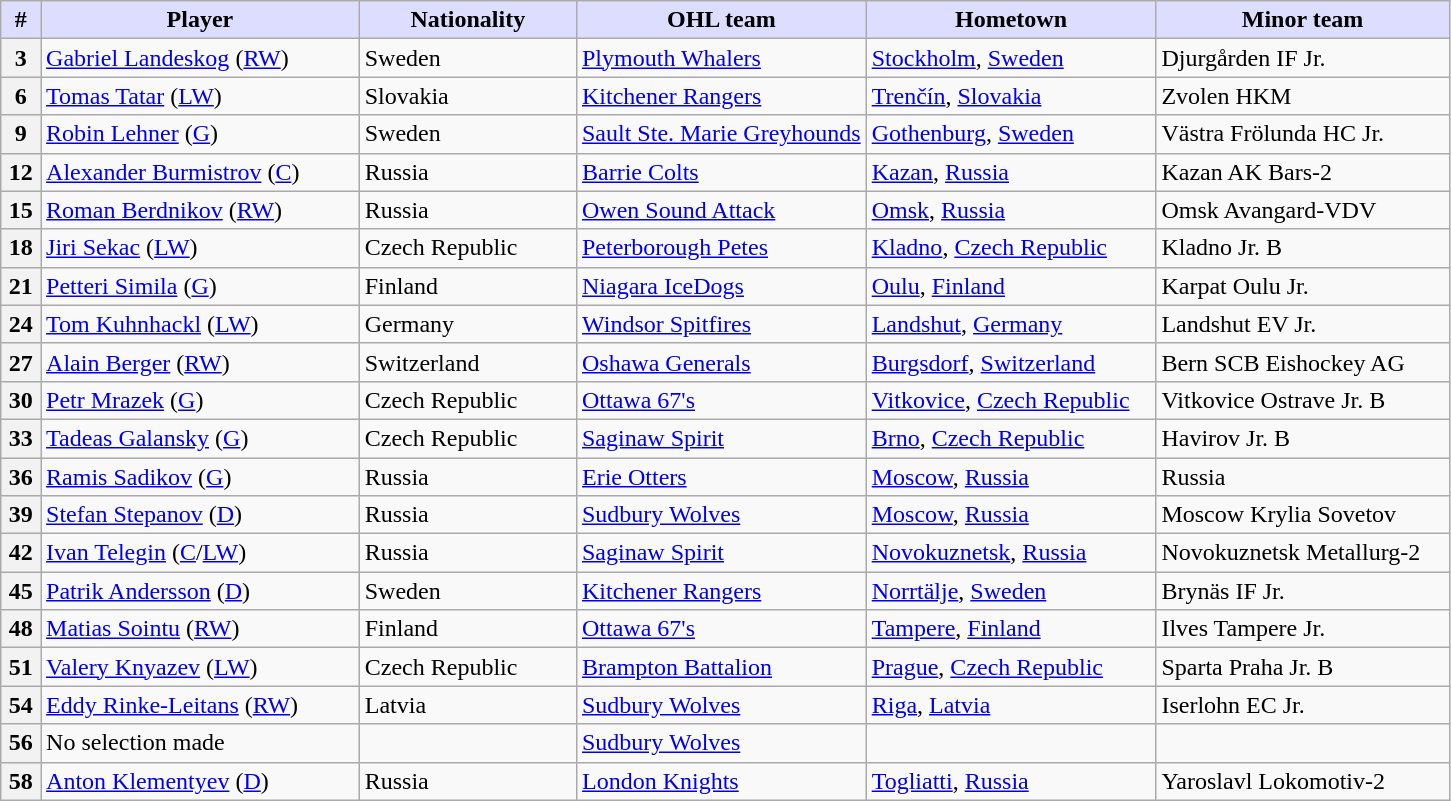<table class="wikitable">
<tr>
<th style="background:#ddf; width:2.75%;">#</th>
<th style="background:#ddf; width:22.0%;">Player</th>
<th style="background:#ddf; width:15.0%;">Nationality</th>
<th style="background:#ddf; width:20.0%;">OHL team</th>
<th style="background:#ddf; width:20.0%;">Hometown</th>
<th style="background:#ddf; width:100.0%;">Minor team</th>
</tr>
<tr>
<th>3</th>
<td><a href='#'>Gabriel Landeskog</a> (<a href='#'>RW</a>)</td>
<td> Sweden</td>
<td><a href='#'>Plymouth Whalers</a></td>
<td><a href='#'>Stockholm</a>, <a href='#'>Sweden</a></td>
<td>Djurgården IF Jr.</td>
</tr>
<tr>
<th>6</th>
<td><a href='#'>Tomas Tatar</a> (<a href='#'>LW</a>)</td>
<td> Slovakia</td>
<td><a href='#'>Kitchener Rangers</a></td>
<td><a href='#'>Trenčín</a>, <a href='#'>Slovakia</a></td>
<td>Zvolen HKM</td>
</tr>
<tr>
<th>9</th>
<td><a href='#'>Robin Lehner</a> (<a href='#'>G</a>)</td>
<td> Sweden</td>
<td><a href='#'>Sault Ste. Marie Greyhounds</a></td>
<td><a href='#'>Gothenburg</a>, <a href='#'>Sweden</a></td>
<td>Västra Frölunda HC Jr.</td>
</tr>
<tr>
<th>12</th>
<td><a href='#'>Alexander Burmistrov</a> (<a href='#'>C</a>)</td>
<td> Russia</td>
<td><a href='#'>Barrie Colts</a></td>
<td><a href='#'>Kazan</a>, <a href='#'>Russia</a></td>
<td>Kazan AK Bars-2</td>
</tr>
<tr>
<th>15</th>
<td><a href='#'>Roman Berdnikov</a> (<a href='#'>RW</a>)</td>
<td> Russia</td>
<td><a href='#'>Owen Sound Attack</a></td>
<td><a href='#'>Omsk</a>, <a href='#'>Russia</a></td>
<td>Omsk Avangard-VDV</td>
</tr>
<tr>
<th>18</th>
<td><a href='#'>Jiri Sekac</a> (<a href='#'>LW</a>)</td>
<td> Czech Republic</td>
<td><a href='#'>Peterborough Petes</a></td>
<td><a href='#'>Kladno</a>, <a href='#'>Czech Republic</a></td>
<td>Kladno Jr. B</td>
</tr>
<tr>
<th>21</th>
<td><a href='#'>Petteri Simila</a> (<a href='#'>G</a>)</td>
<td> Finland</td>
<td><a href='#'>Niagara IceDogs</a></td>
<td><a href='#'>Oulu</a>, <a href='#'>Finland</a></td>
<td>Karpat Oulu Jr.</td>
</tr>
<tr>
<th>24</th>
<td><a href='#'>Tom Kuhnhackl</a> (<a href='#'>LW</a>)</td>
<td> Germany</td>
<td><a href='#'>Windsor Spitfires</a></td>
<td><a href='#'>Landshut</a>, <a href='#'>Germany</a></td>
<td>Landshut EV Jr.</td>
</tr>
<tr>
<th>27</th>
<td><a href='#'>Alain Berger</a> (<a href='#'>RW</a>)</td>
<td> Switzerland</td>
<td><a href='#'>Oshawa Generals</a></td>
<td><a href='#'>Burgsdorf</a>, <a href='#'>Switzerland</a></td>
<td>Bern SCB Eishockey AG</td>
</tr>
<tr>
<th>30</th>
<td><a href='#'>Petr Mrazek</a> (<a href='#'>G</a>)</td>
<td> Czech Republic</td>
<td><a href='#'>Ottawa 67's</a></td>
<td><a href='#'>Vitkovice</a>, <a href='#'>Czech Republic</a></td>
<td>Vitkovice Ostrave Jr. B</td>
</tr>
<tr>
<th>33</th>
<td><a href='#'>Tadeas Galansky</a> (<a href='#'>G</a>)</td>
<td> Czech Republic</td>
<td><a href='#'>Saginaw Spirit</a></td>
<td><a href='#'>Brno</a>, <a href='#'>Czech Republic</a></td>
<td>Havirov Jr. B</td>
</tr>
<tr>
<th>36</th>
<td><a href='#'>Ramis Sadikov</a> (<a href='#'>G</a>)</td>
<td> Russia</td>
<td><a href='#'>Erie Otters</a></td>
<td><a href='#'>Moscow</a>, <a href='#'>Russia</a></td>
<td>Russia</td>
</tr>
<tr>
<th>39</th>
<td><a href='#'>Stefan Stepanov</a> (<a href='#'>D</a>)</td>
<td> Russia</td>
<td><a href='#'>Sudbury Wolves</a></td>
<td><a href='#'>Moscow</a>, <a href='#'>Russia</a></td>
<td>Moscow Krylia Sovetov</td>
</tr>
<tr>
<th>42</th>
<td><a href='#'>Ivan Telegin</a> (<a href='#'>C</a>/<a href='#'>LW</a>)</td>
<td> Russia</td>
<td><a href='#'>Saginaw Spirit</a></td>
<td><a href='#'>Novokuznetsk</a>, <a href='#'>Russia</a></td>
<td>Novokuznetsk Metallurg-2</td>
</tr>
<tr>
<th>45</th>
<td><a href='#'>Patrik Andersson</a> (<a href='#'>D</a>)</td>
<td> Sweden</td>
<td><a href='#'>Kitchener Rangers</a></td>
<td><a href='#'>Norrtälje</a>, <a href='#'>Sweden</a></td>
<td>Brynäs IF Jr.</td>
</tr>
<tr>
<th>48</th>
<td><a href='#'>Matias Sointu</a> (<a href='#'>RW</a>)</td>
<td> Finland</td>
<td><a href='#'>Ottawa 67's</a></td>
<td><a href='#'>Tampere</a>, <a href='#'>Finland</a></td>
<td>Ilves Tampere Jr.</td>
</tr>
<tr>
<th>51</th>
<td><a href='#'>Valery Knyazev</a> (<a href='#'>LW</a>)</td>
<td> Czech Republic</td>
<td><a href='#'>Brampton Battalion</a></td>
<td><a href='#'>Prague</a>, <a href='#'>Czech Republic</a></td>
<td>Sparta Praha Jr. B</td>
</tr>
<tr>
<th>54</th>
<td><a href='#'>Eddy Rinke-Leitans</a> (<a href='#'>RW</a>)</td>
<td> Latvia</td>
<td><a href='#'>Sudbury Wolves</a></td>
<td><a href='#'>Riga</a>, <a href='#'>Latvia</a></td>
<td>Iserlohn EC Jr.</td>
</tr>
<tr>
<th>56</th>
<td>No selection made</td>
<td></td>
<td><a href='#'>Sudbury Wolves</a></td>
<td></td>
<td></td>
</tr>
<tr>
<th>58</th>
<td><a href='#'>Anton Klementyev</a> (<a href='#'>D</a>)</td>
<td> Russia</td>
<td><a href='#'>London Knights</a></td>
<td><a href='#'>Togliatti</a>, <a href='#'>Russia</a></td>
<td>Yaroslavl Lokomotiv-2</td>
</tr>
</table>
